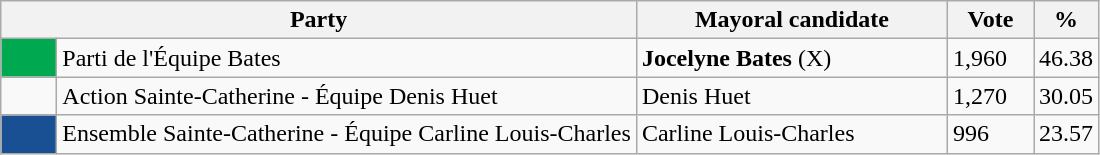<table class="wikitable">
<tr>
<th bgcolor="#DDDDFF" width="230px" colspan="2">Party</th>
<th bgcolor="#DDDDFF" width="200px">Mayoral candidate</th>
<th bgcolor="#DDDDFF" width="50px">Vote</th>
<th bgcolor="#DDDDFF" width="30px">%</th>
</tr>
<tr>
<td bgcolor=#00A850 width="30px"> </td>
<td>Parti de l'Équipe Bates</td>
<td><strong>Jocelyne Bates</strong> (X)</td>
<td>1,960</td>
<td>46.38</td>
</tr>
<tr>
<td> </td>
<td>Action Sainte-Catherine - Équipe Denis Huet</td>
<td>Denis Huet</td>
<td>1,270</td>
<td>30.05</td>
</tr>
<tr>
<td bgcolor=#185093 width="30px"> </td>
<td>Ensemble Sainte-Catherine - Équipe Carline Louis-Charles</td>
<td>Carline Louis-Charles</td>
<td>996</td>
<td>23.57</td>
</tr>
</table>
